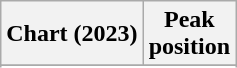<table class="wikitable sortable plainrowheaders" style="text-align:center">
<tr>
<th scope="col">Chart (2023)</th>
<th scope="col">Peak<br>position</th>
</tr>
<tr>
</tr>
<tr>
</tr>
<tr>
</tr>
<tr>
</tr>
<tr>
</tr>
</table>
